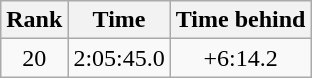<table class="wikitable" style="text-align:center">
<tr>
<th>Rank</th>
<th>Time</th>
<th>Time behind</th>
</tr>
<tr>
<td>20</td>
<td>2:05:45.0</td>
<td>+6:14.2</td>
</tr>
</table>
